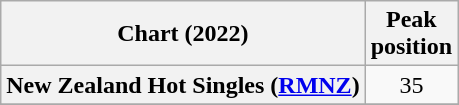<table class="wikitable sortable plainrowheaders" style="text-align:center;">
<tr>
<th scope="col">Chart (2022)</th>
<th scope="col">Peak<br>position</th>
</tr>
<tr>
<th scope="row">New Zealand Hot Singles (<a href='#'>RMNZ</a>)</th>
<td>35</td>
</tr>
<tr>
</tr>
</table>
